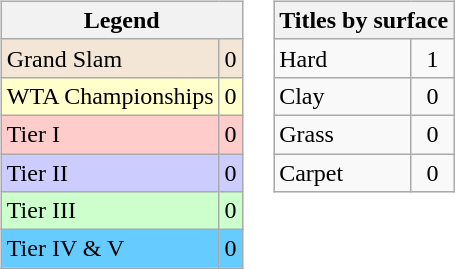<table>
<tr valign=top>
<td><br><table class="wikitable sortable mw-collapsible mw-collapsed">
<tr>
<th colspan=2>Legend</th>
</tr>
<tr style="background:#f3e6d7;">
<td>Grand Slam</td>
<td align="center">0</td>
</tr>
<tr style="background:#ffc;">
<td>WTA Championships</td>
<td align="center">0</td>
</tr>
<tr bgcolor="#ffcccc">
<td>Tier I</td>
<td align="center">0</td>
</tr>
<tr bgcolor="#ccccff">
<td>Tier II</td>
<td align="center">0</td>
</tr>
<tr bgcolor="#CCFFCC">
<td>Tier III</td>
<td align="center">0</td>
</tr>
<tr bgcolor="#66CCFF">
<td>Tier IV & V</td>
<td align="center">0</td>
</tr>
</table>
</td>
<td><br><table class="wikitable sortable mw-collapsible mw-collapsed">
<tr>
<th colspan=2>Titles by surface</th>
</tr>
<tr>
<td>Hard</td>
<td align="center">1</td>
</tr>
<tr>
<td>Clay</td>
<td align="center">0</td>
</tr>
<tr>
<td>Grass</td>
<td align="center">0</td>
</tr>
<tr>
<td>Carpet</td>
<td align="center">0</td>
</tr>
</table>
</td>
</tr>
</table>
